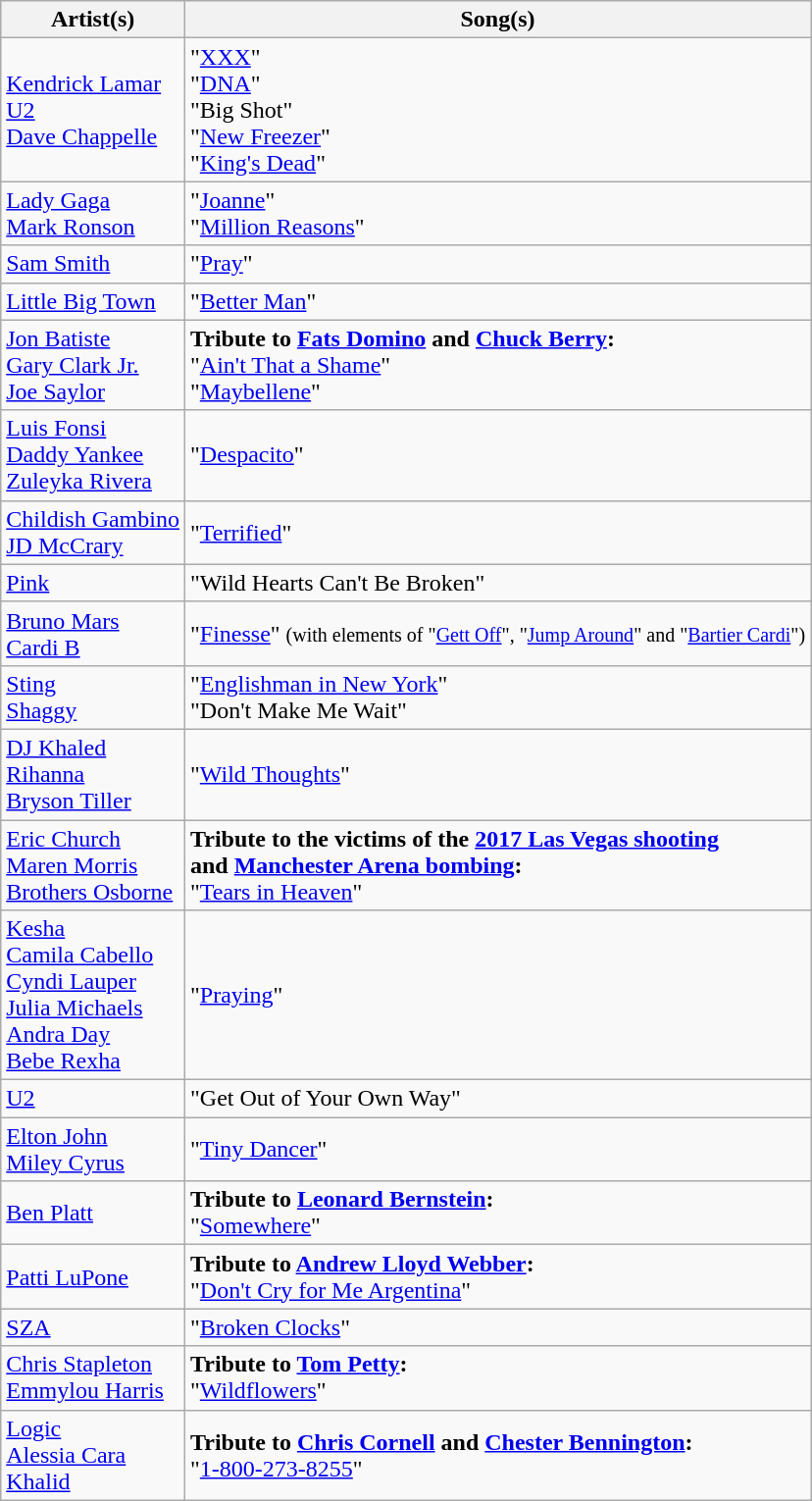<table class="wikitable plainrowheaders">
<tr>
<th scope="col">Artist(s)</th>
<th scope="col">Song(s)</th>
</tr>
<tr>
<td scope="row"><a href='#'>Kendrick Lamar</a><br><a href='#'>U2</a><br><a href='#'>Dave Chappelle</a></td>
<td>"<a href='#'>XXX</a>"<br>"<a href='#'>DNA</a>"<br>"Big Shot"<br>"<a href='#'>New Freezer</a>"<br>"<a href='#'>King's Dead</a>"</td>
</tr>
<tr>
<td scope="row"><a href='#'>Lady Gaga</a><br><a href='#'>Mark Ronson</a></td>
<td>"<a href='#'>Joanne</a>"<br>"<a href='#'>Million Reasons</a>"</td>
</tr>
<tr>
<td scope="row"><a href='#'>Sam Smith</a></td>
<td>"<a href='#'>Pray</a>"</td>
</tr>
<tr>
<td scope="row"><a href='#'>Little Big Town</a></td>
<td>"<a href='#'>Better Man</a>"</td>
</tr>
<tr>
<td scope="row"><a href='#'>Jon Batiste</a><br><a href='#'>Gary Clark Jr.</a><br><a href='#'>Joe Saylor</a></td>
<td><strong>Tribute to <a href='#'>Fats Domino</a> and <a href='#'>Chuck Berry</a>:</strong><br>"<a href='#'>Ain't That a Shame</a>"<br>"<a href='#'>Maybellene</a>"</td>
</tr>
<tr>
<td scope="row"><a href='#'>Luis Fonsi</a><br><a href='#'>Daddy Yankee</a><br><a href='#'>Zuleyka Rivera</a></td>
<td>"<a href='#'>Despacito</a>"</td>
</tr>
<tr>
<td scope="row"><a href='#'>Childish Gambino</a><br><a href='#'>JD McCrary</a></td>
<td>"<a href='#'>Terrified</a>"</td>
</tr>
<tr>
<td scope="row"><a href='#'>Pink</a></td>
<td>"Wild Hearts Can't Be Broken"</td>
</tr>
<tr>
<td scope="row"><a href='#'>Bruno Mars</a><br><a href='#'>Cardi B</a></td>
<td>"<a href='#'>Finesse</a>" <small>(with elements of "<a href='#'>Gett Off</a>", "<a href='#'>Jump Around</a>" and "<a href='#'>Bartier Cardi</a>")</small></td>
</tr>
<tr>
<td scope="row"><a href='#'>Sting</a><br><a href='#'>Shaggy</a></td>
<td>"<a href='#'>Englishman in New York</a>"<br>"Don't Make Me Wait"</td>
</tr>
<tr>
<td scope="row"><a href='#'>DJ Khaled</a><br><a href='#'>Rihanna</a><br><a href='#'>Bryson Tiller</a></td>
<td>"<a href='#'>Wild Thoughts</a>"</td>
</tr>
<tr>
<td scope="row"><a href='#'>Eric Church</a><br><a href='#'>Maren Morris</a><br><a href='#'>Brothers Osborne</a></td>
<td><strong>Tribute to the victims of the <a href='#'>2017 Las Vegas shooting</a><br>and <a href='#'>Manchester Arena bombing</a>:</strong><br>"<a href='#'>Tears in Heaven</a>"</td>
</tr>
<tr>
<td scope="row"><a href='#'>Kesha</a><br><a href='#'>Camila Cabello</a><br><a href='#'>Cyndi Lauper</a><br><a href='#'>Julia Michaels</a><br><a href='#'>Andra Day</a><br><a href='#'>Bebe Rexha</a></td>
<td>"<a href='#'>Praying</a>"</td>
</tr>
<tr>
<td scope="row"><a href='#'>U2</a></td>
<td>"Get Out of Your Own Way"</td>
</tr>
<tr>
<td scope="row"><a href='#'>Elton John</a><br><a href='#'>Miley Cyrus</a></td>
<td>"<a href='#'>Tiny Dancer</a>"</td>
</tr>
<tr>
<td scope="row"><a href='#'>Ben Platt</a></td>
<td><strong>Tribute to <a href='#'>Leonard Bernstein</a>:</strong><br>"<a href='#'>Somewhere</a>"</td>
</tr>
<tr>
<td scope="row"><a href='#'>Patti LuPone</a></td>
<td><strong>Tribute to <a href='#'>Andrew Lloyd Webber</a>:</strong><br>"<a href='#'>Don't Cry for Me Argentina</a>"</td>
</tr>
<tr>
<td scope="row"><a href='#'>SZA</a></td>
<td>"<a href='#'>Broken Clocks</a>"</td>
</tr>
<tr>
<td scope="row"><a href='#'>Chris Stapleton</a><br><a href='#'>Emmylou Harris</a></td>
<td><strong>Tribute to <a href='#'>Tom Petty</a>:</strong><br>"<a href='#'>Wildflowers</a>"</td>
</tr>
<tr>
<td scope="row"><a href='#'>Logic</a><br><a href='#'>Alessia Cara</a><br><a href='#'>Khalid</a></td>
<td><strong>Tribute to <a href='#'>Chris Cornell</a> and <a href='#'>Chester Bennington</a>:</strong><br>"<a href='#'>1-800-273-8255</a>"</td>
</tr>
</table>
